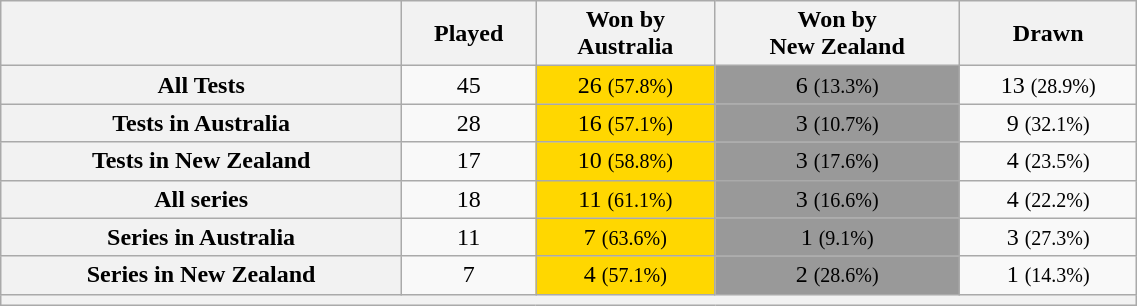<table class="wikitable plainrowheaders" style="text-align:center;" width=60%>
<tr>
<th scope="col"></th>
<th scope="col">Played</th>
<th scope="col">Won by<br>Australia</th>
<th scope="col">Won by<br>New Zealand</th>
<th scope="col">Drawn</th>
</tr>
<tr>
<th scope="row">All Tests</th>
<td>45</td>
<td bgcolor="gold">26 <small>(57.8%)</small></td>
<td bgcolor="#999999">6 <small>(13.3%)</small></td>
<td>13 <small>(28.9%)</small></td>
</tr>
<tr>
<th scope="row">Tests in Australia</th>
<td>28</td>
<td bgcolor="gold">16 <small>(57.1%)</small></td>
<td bgcolor="#999999">3 <small>(10.7%)</small></td>
<td>9 <small>(32.1%)</small></td>
</tr>
<tr>
<th scope="row">Tests in New Zealand</th>
<td>17</td>
<td bgcolor="gold">10 <small>(58.8%)</small></td>
<td bgcolor="#999999">3 <small>(17.6%)</small></td>
<td>4 <small>(23.5%)</small></td>
</tr>
<tr>
<th scope="row">All series</th>
<td>18</td>
<td bgcolor="gold">11 <small>(61.1%)</small></td>
<td bgcolor="#999999">3 <small>(16.6%)</small></td>
<td>4 <small>(22.2%)</small></td>
</tr>
<tr>
<th scope="row">Series in Australia</th>
<td>11</td>
<td bgcolor="gold">7 <small>(63.6%)</small></td>
<td bgcolor="#999999">1 <small>(9.1%)</small></td>
<td>3 <small>(27.3%)</small></td>
</tr>
<tr>
<th scope="row">Series in New Zealand</th>
<td>7</td>
<td bgcolor="gold">4 <small>(57.1%)</small></td>
<td bgcolor="#999999">2 <small>(28.6%)</small></td>
<td>1 <small>(14.3%)</small></td>
</tr>
<tr>
<th colspan=5><small></small></th>
</tr>
</table>
